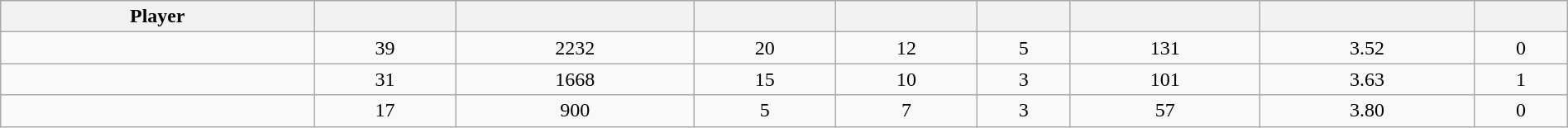<table class="wikitable sortable" style="width:100%;">
<tr style="text-align:center; background:#ddd;">
<th>Player</th>
<th></th>
<th></th>
<th></th>
<th></th>
<th></th>
<th></th>
<th></th>
<th></th>
</tr>
<tr align=center>
<td></td>
<td>39</td>
<td>2232</td>
<td>20</td>
<td>12</td>
<td>5</td>
<td>131</td>
<td>3.52</td>
<td>0</td>
</tr>
<tr align=center>
<td></td>
<td>31</td>
<td>1668</td>
<td>15</td>
<td>10</td>
<td>3</td>
<td>101</td>
<td>3.63</td>
<td>1</td>
</tr>
<tr align=center>
<td></td>
<td>17</td>
<td>900</td>
<td>5</td>
<td>7</td>
<td>3</td>
<td>57</td>
<td>3.80</td>
<td>0</td>
</tr>
</table>
